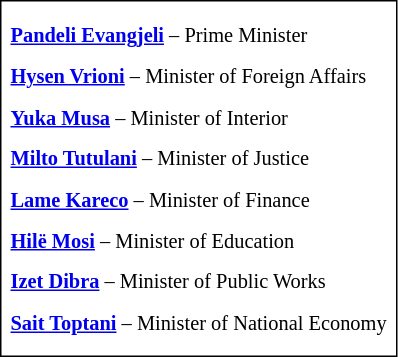<table cellpadding="1" cellspacing="5" style="border:1px solid #000000; font-size:85%; line-height: 1.5em;">
<tr>
<td align="center"></td>
</tr>
<tr>
<td><strong><a href='#'>Pandeli Evangjeli</a></strong> – Prime Minister</td>
</tr>
<tr>
<td><strong><a href='#'>Hysen Vrioni</a></strong> – Minister of Foreign Affairs</td>
</tr>
<tr>
<td><strong><a href='#'>Yuka Musa</a></strong> – Minister of Interior</td>
</tr>
<tr>
<td><strong><a href='#'>Milto Tutulani</a></strong> – Minister of Justice</td>
</tr>
<tr>
<td><strong><a href='#'>Lame Kareco</a></strong> – Minister of Finance</td>
</tr>
<tr>
<td><strong><a href='#'>Hilë Mosi</a></strong> – Minister of Education</td>
</tr>
<tr>
<td><strong><a href='#'>Izet Dibra</a></strong> – Minister of Public Works</td>
</tr>
<tr>
<td><strong><a href='#'>Sait Toptani</a></strong> – Minister of National Economy</td>
</tr>
<tr>
</tr>
</table>
